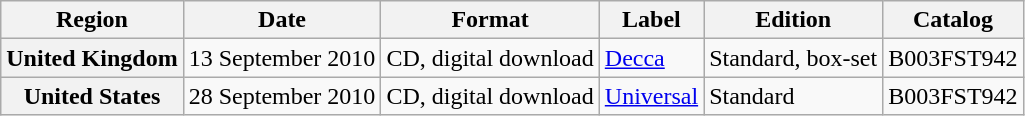<table class="wikitable plainrowheaders">
<tr>
<th scope="col">Region</th>
<th scope="col">Date</th>
<th scope="col">Format</th>
<th scope="col">Label</th>
<th scope="col">Edition</th>
<th scope="col">Catalog</th>
</tr>
<tr>
<th scope="row">United Kingdom</th>
<td>13 September 2010</td>
<td>CD, digital download</td>
<td><a href='#'>Decca</a></td>
<td>Standard, box-set</td>
<td>B003FST942</td>
</tr>
<tr>
<th scope="row" rowspan="2">United States</th>
<td>28 September 2010</td>
<td>CD, digital download</td>
<td><a href='#'>Universal</a></td>
<td>Standard</td>
<td>B003FST942</td>
</tr>
</table>
